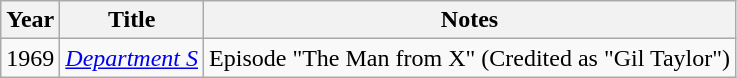<table class="wikitable">
<tr>
<th>Year</th>
<th>Title</th>
<th>Notes</th>
</tr>
<tr>
<td>1969</td>
<td><em><a href='#'>Department S</a></em></td>
<td>Episode "The Man from X" (Credited as "Gil Taylor")</td>
</tr>
</table>
